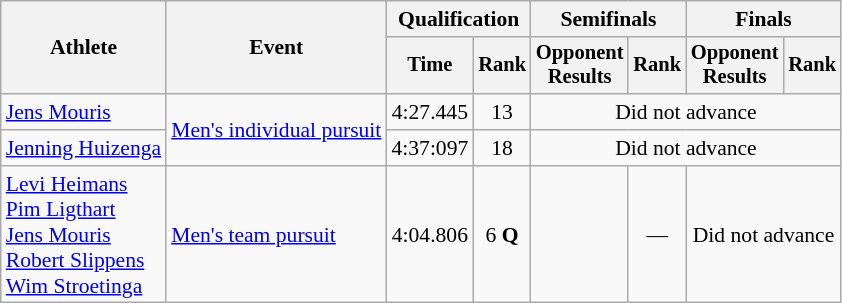<table class=wikitable style="font-size:90%">
<tr>
<th rowspan="2">Athlete</th>
<th rowspan="2">Event</th>
<th colspan="2">Qualification</th>
<th colspan="2">Semifinals</th>
<th colspan="2">Finals</th>
</tr>
<tr style="font-size:95%">
<th>Time</th>
<th>Rank</th>
<th>Opponent<br>Results</th>
<th>Rank</th>
<th>Opponent<br>Results</th>
<th>Rank</th>
</tr>
<tr align=center>
<td align=left><a href='#'>Jens Mouris</a></td>
<td align=left rowspan=2><a href='#'>Men's individual pursuit</a></td>
<td>4:27.445</td>
<td>13</td>
<td colspan=4>Did not advance</td>
</tr>
<tr align=center>
<td align=left><a href='#'>Jenning Huizenga</a></td>
<td>4:37:097</td>
<td>18</td>
<td colspan=4>Did not advance</td>
</tr>
<tr align=center>
<td align=left><a href='#'>Levi Heimans</a><br><a href='#'>Pim Ligthart</a><br><a href='#'>Jens Mouris</a><br><a href='#'>Robert Slippens</a><br><a href='#'>Wim Stroetinga</a></td>
<td align=left><a href='#'>Men's team pursuit</a></td>
<td>4:04.806</td>
<td>6 <strong>Q</strong></td>
<td><br></td>
<td>—</td>
<td colspan=2>Did not advance</td>
</tr>
</table>
